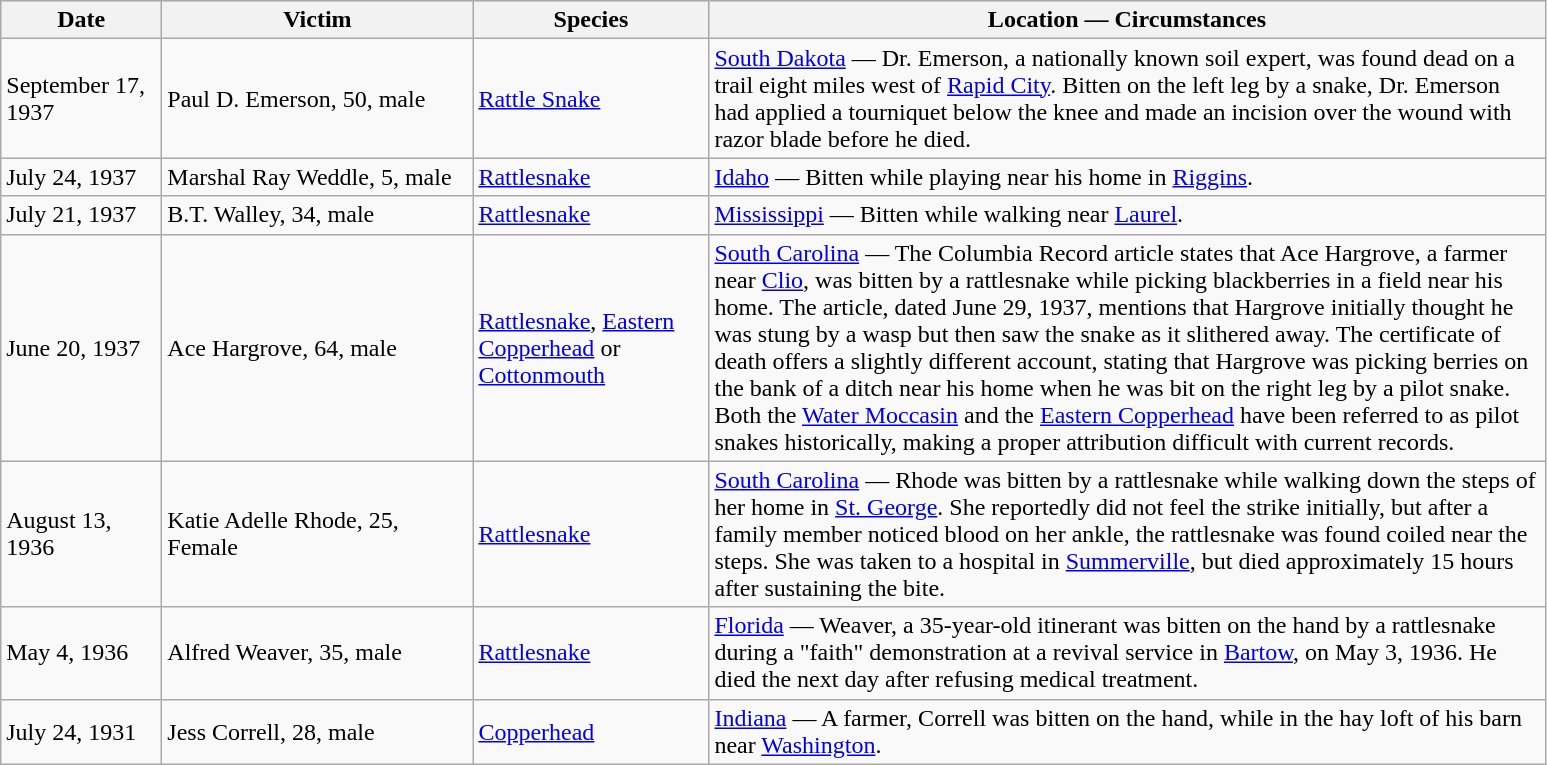<table class="wikitable sortable">
<tr bgcolor="#CCCCCC">
<th style="width:100px;">Date</th>
<th width="200">Victim</th>
<th style="width:150px;">Species</th>
<th style="width:550px;">Location — Circumstances</th>
</tr>
<tr>
<td>September 17, 1937</td>
<td>Paul D. Emerson, 50, male</td>
<td><a href='#'>Rattle Snake</a></td>
<td><a href='#'>South Dakota</a> — Dr. Emerson, a nationally known soil expert, was found dead on a trail eight miles west of <a href='#'>Rapid City</a>. Bitten on the left leg by a snake, Dr. Emerson had applied a tourniquet below the knee and made an incision over the wound with razor blade before he died.</td>
</tr>
<tr>
<td>July 24, 1937</td>
<td>Marshal Ray Weddle, 5, male</td>
<td><a href='#'>Rattlesnake</a></td>
<td><a href='#'>Idaho</a> — Bitten while playing near his home in <a href='#'>Riggins</a>.</td>
</tr>
<tr>
<td>July 21, 1937</td>
<td>B.T. Walley, 34, male</td>
<td><a href='#'>Rattlesnake</a></td>
<td><a href='#'>Mississippi</a> — Bitten while walking near <a href='#'>Laurel</a>.</td>
</tr>
<tr>
<td>June 20, 1937</td>
<td>Ace Hargrove, 64, male</td>
<td><a href='#'>Rattlesnake</a>, <a href='#'>Eastern Copperhead</a> or <a href='#'>Cottonmouth</a></td>
<td><a href='#'>South Carolina</a> — The Columbia Record article states that Ace Hargrove, a farmer near <a href='#'>Clio</a>, was bitten by a rattlesnake while picking blackberries in a field near his home. The article, dated June 29, 1937, mentions that Hargrove initially thought he was stung by a wasp but then saw the snake as it slithered away. The certificate of death offers a slightly different account, stating that Hargrove was picking berries on the bank of a ditch near his home when he was bit on the right leg by a pilot snake. Both the <a href='#'>Water Moccasin</a> and the <a href='#'>Eastern Copperhead</a> have been referred to as pilot snakes historically, making a proper attribution difficult with current records.</td>
</tr>
<tr>
<td>August 13, 1936</td>
<td>Katie Adelle Rhode, 25, Female</td>
<td><a href='#'>Rattlesnake</a></td>
<td><a href='#'>South Carolina</a> — Rhode was bitten by a rattlesnake while walking down the steps of her home in <a href='#'>St. George</a>. She reportedly did not feel the strike initially, but after a family member noticed blood on her ankle, the rattlesnake was found coiled near the steps. She was taken to a hospital in <a href='#'>Summerville</a>, but died approximately 15 hours after sustaining the bite.</td>
</tr>
<tr>
<td>May 4, 1936</td>
<td>Alfred Weaver, 35, male</td>
<td><a href='#'>Rattlesnake</a></td>
<td><a href='#'>Florida</a> — Weaver, a 35-year-old itinerant was bitten on the hand by a rattlesnake during a "faith" demonstration at a revival service in <a href='#'>Bartow</a>, on May 3, 1936. He died the next day after refusing medical treatment.</td>
</tr>
<tr>
<td>July 24, 1931</td>
<td>Jess Correll, 28, male</td>
<td><a href='#'>Copperhead</a></td>
<td><a href='#'>Indiana</a> — A farmer, Correll was bitten on the hand, while in the hay loft of his barn near <a href='#'>Washington</a>.</td>
</tr>
</table>
